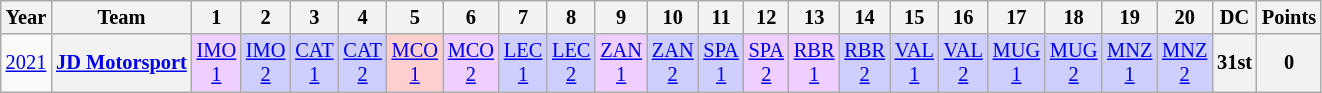<table class="wikitable" style="text-align:center; font-size:85%">
<tr>
<th>Year</th>
<th>Team</th>
<th>1</th>
<th>2</th>
<th>3</th>
<th>4</th>
<th>5</th>
<th>6</th>
<th>7</th>
<th>8</th>
<th>9</th>
<th>10</th>
<th>11</th>
<th>12</th>
<th>13</th>
<th>14</th>
<th>15</th>
<th>16</th>
<th>17</th>
<th>18</th>
<th>19</th>
<th>20</th>
<th>DC</th>
<th>Points</th>
</tr>
<tr>
<td><a href='#'>2021</a></td>
<th nowrap><a href='#'>JD Motorsport</a></th>
<td style="background:#EFCFFF"><a href='#'>IMO<br>1</a><br></td>
<td style="background:#CFCFFF"><a href='#'>IMO<br>2</a><br></td>
<td style="background:#CFCFFF"><a href='#'>CAT<br>1</a><br></td>
<td style="background:#CFCFFF"><a href='#'>CAT<br>2</a><br></td>
<td style="background:#FFCFCF"><a href='#'>MCO<br>1</a><br></td>
<td style="background:#EFCFFF"><a href='#'>MCO<br>2</a><br></td>
<td style="background:#CFCFFF"><a href='#'>LEC<br>1</a><br></td>
<td style="background:#CFCFFF"><a href='#'>LEC<br>2</a><br></td>
<td style="background:#EFCFFF"><a href='#'>ZAN<br>1</a><br></td>
<td style="background:#CFCFFF"><a href='#'>ZAN<br>2</a><br></td>
<td style="background:#CFCFFF"><a href='#'>SPA<br>1</a><br></td>
<td style="background:#EFCFFF"><a href='#'>SPA<br>2</a><br></td>
<td style="background:#EFCFFF"><a href='#'>RBR<br>1</a><br></td>
<td style="background:#CFCFFF"><a href='#'>RBR<br>2</a><br></td>
<td style="background:#CFCFFF"><a href='#'>VAL<br>1</a><br></td>
<td style="background:#CFCFFF"><a href='#'>VAL<br>2</a><br></td>
<td style="background:#CFCFFF"><a href='#'>MUG<br>1</a><br></td>
<td style="background:#CFCFFF"><a href='#'>MUG<br>2</a><br></td>
<td style="background:#CFCFFF"><a href='#'>MNZ<br>1</a><br></td>
<td style="background:#CFCFFF"><a href='#'>MNZ<br>2</a><br></td>
<th>31st</th>
<th>0</th>
</tr>
</table>
